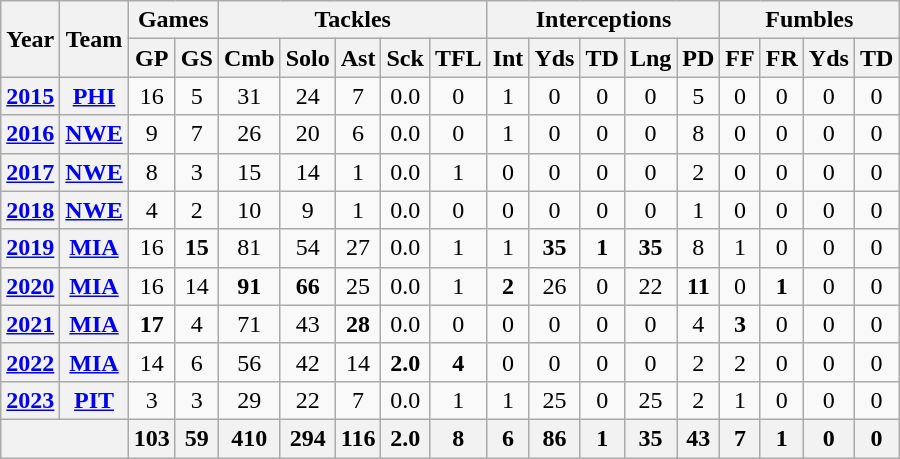<table class="wikitable" style="text-align:center">
<tr>
<th rowspan="2">Year</th>
<th rowspan="2">Team</th>
<th colspan="2">Games</th>
<th colspan="5">Tackles</th>
<th colspan="5">Interceptions</th>
<th colspan="4">Fumbles</th>
</tr>
<tr>
<th>GP</th>
<th>GS</th>
<th>Cmb</th>
<th>Solo</th>
<th>Ast</th>
<th>Sck</th>
<th>TFL</th>
<th>Int</th>
<th>Yds</th>
<th>TD</th>
<th>Lng</th>
<th>PD</th>
<th>FF</th>
<th>FR</th>
<th>Yds</th>
<th>TD</th>
</tr>
<tr>
<th><a href='#'>2015</a></th>
<th><a href='#'>PHI</a></th>
<td>16</td>
<td>5</td>
<td>31</td>
<td>24</td>
<td>7</td>
<td>0.0</td>
<td>0</td>
<td>1</td>
<td>0</td>
<td>0</td>
<td>0</td>
<td>5</td>
<td>0</td>
<td>0</td>
<td>0</td>
<td>0</td>
</tr>
<tr>
<th><a href='#'>2016</a></th>
<th><a href='#'>NWE</a></th>
<td>9</td>
<td>7</td>
<td>26</td>
<td>20</td>
<td>6</td>
<td>0.0</td>
<td>0</td>
<td>1</td>
<td>0</td>
<td>0</td>
<td>0</td>
<td>8</td>
<td>0</td>
<td>0</td>
<td>0</td>
<td>0</td>
</tr>
<tr>
<th><a href='#'>2017</a></th>
<th><a href='#'>NWE</a></th>
<td>8</td>
<td>3</td>
<td>15</td>
<td>14</td>
<td>1</td>
<td>0.0</td>
<td>1</td>
<td>0</td>
<td>0</td>
<td>0</td>
<td>0</td>
<td>2</td>
<td>0</td>
<td>0</td>
<td>0</td>
<td>0</td>
</tr>
<tr>
<th><a href='#'>2018</a></th>
<th><a href='#'>NWE</a></th>
<td>4</td>
<td>2</td>
<td>10</td>
<td>9</td>
<td>1</td>
<td>0.0</td>
<td>0</td>
<td>0</td>
<td>0</td>
<td>0</td>
<td>0</td>
<td>1</td>
<td>0</td>
<td>0</td>
<td>0</td>
<td>0</td>
</tr>
<tr>
<th><a href='#'>2019</a></th>
<th><a href='#'>MIA</a></th>
<td>16</td>
<td><strong>15</strong></td>
<td>81</td>
<td>54</td>
<td>27</td>
<td>0.0</td>
<td>1</td>
<td>1</td>
<td><strong>35</strong></td>
<td><strong>1</strong></td>
<td><strong>35</strong></td>
<td>8</td>
<td>1</td>
<td>0</td>
<td>0</td>
<td>0</td>
</tr>
<tr>
<th><a href='#'>2020</a></th>
<th><a href='#'>MIA</a></th>
<td>16</td>
<td>14</td>
<td><strong>91</strong></td>
<td><strong>66</strong></td>
<td>25</td>
<td>0.0</td>
<td>1</td>
<td><strong>2</strong></td>
<td>26</td>
<td>0</td>
<td>22</td>
<td><strong>11</strong></td>
<td>0</td>
<td><strong>1</strong></td>
<td>0</td>
<td>0</td>
</tr>
<tr>
<th><a href='#'>2021</a></th>
<th><a href='#'>MIA</a></th>
<td><strong>17</strong></td>
<td>4</td>
<td>71</td>
<td>43</td>
<td><strong>28</strong></td>
<td>0.0</td>
<td>0</td>
<td>0</td>
<td>0</td>
<td>0</td>
<td>0</td>
<td>4</td>
<td><strong>3</strong></td>
<td>0</td>
<td>0</td>
<td>0</td>
</tr>
<tr>
<th><a href='#'>2022</a></th>
<th><a href='#'>MIA</a></th>
<td>14</td>
<td>6</td>
<td>56</td>
<td>42</td>
<td>14</td>
<td><strong>2.0</strong></td>
<td><strong>4</strong></td>
<td>0</td>
<td>0</td>
<td>0</td>
<td>0</td>
<td>2</td>
<td>2</td>
<td>0</td>
<td>0</td>
<td>0</td>
</tr>
<tr>
<th><a href='#'>2023</a></th>
<th><a href='#'>PIT</a></th>
<td>3</td>
<td>3</td>
<td>29</td>
<td>22</td>
<td>7</td>
<td>0.0</td>
<td>1</td>
<td>1</td>
<td>25</td>
<td>0</td>
<td>25</td>
<td>2</td>
<td>1</td>
<td>0</td>
<td>0</td>
<td>0</td>
</tr>
<tr>
<th colspan="2"></th>
<th>103</th>
<th>59</th>
<th>410</th>
<th>294</th>
<th>116</th>
<th>2.0</th>
<th>8</th>
<th>6</th>
<th>86</th>
<th>1</th>
<th>35</th>
<th>43</th>
<th>7</th>
<th>1</th>
<th>0</th>
<th>0</th>
</tr>
</table>
